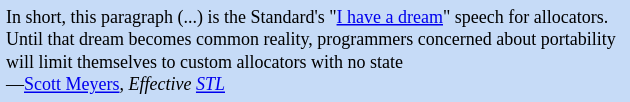<table class="toccolours" style="float: right; margin-left: 1em; margin-right: 2em; font-size: 75%; background:#c6dbf7; color:black; width:35em; max-width: 40%;" cellspacing="3">
<tr>
<td style="text-align: left;">In short, this paragraph (...) is the Standard's "<a href='#'>I have a dream</a>" speech for allocators. Until that dream becomes common reality, programmers concerned about portability will limit themselves to custom allocators with no state<br>—<a href='#'>Scott Meyers</a>, <em>Effective <a href='#'>STL</a></em></td>
</tr>
</table>
